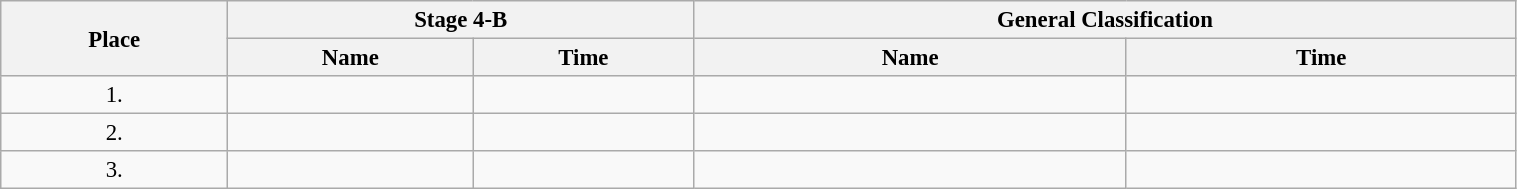<table class=wikitable style="font-size:95%" width="80%">
<tr>
<th rowspan="2">Place</th>
<th colspan="2">Stage 4-B</th>
<th colspan="2">General Classification</th>
</tr>
<tr>
<th>Name</th>
<th>Time</th>
<th>Name</th>
<th>Time</th>
</tr>
<tr>
<td align="center">1.</td>
<td></td>
<td></td>
<td></td>
<td></td>
</tr>
<tr>
<td align="center">2.</td>
<td></td>
<td></td>
<td></td>
<td></td>
</tr>
<tr>
<td align="center">3.</td>
<td></td>
<td></td>
<td></td>
<td></td>
</tr>
</table>
